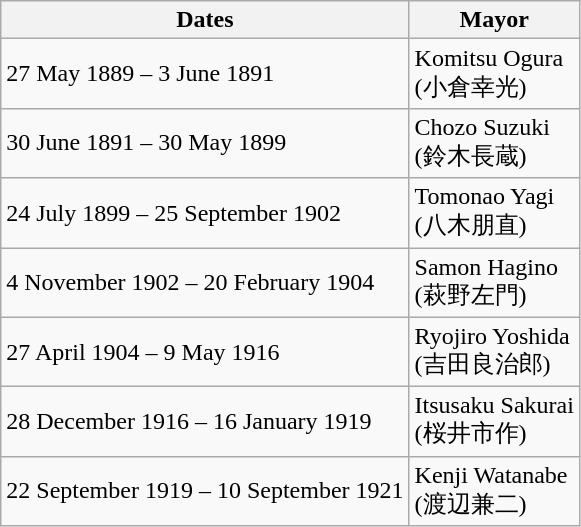<table class="wikitable">
<tr>
<th>Dates</th>
<th>Mayor</th>
</tr>
<tr>
<td>27 May 1889 – 3 June 1891</td>
<td>Komitsu Ogura<br>(小倉幸光)<br></td>
</tr>
<tr>
<td>30 June 1891 – 30 May 1899</td>
<td>Chozo Suzuki<br>(鈴木長蔵)<br></td>
</tr>
<tr>
<td>24 July 1899 – 25 September 1902</td>
<td>Tomonao Yagi<br>(八木朋直)<br></td>
</tr>
<tr>
<td>4 November 1902 – 20 February 1904</td>
<td>Samon Hagino<br>(萩野左門)<br></td>
</tr>
<tr>
<td>27 April 1904 – 9 May 1916</td>
<td>Ryojiro Yoshida<br>(吉田良治郎)<br></td>
</tr>
<tr>
<td>28 December 1916 – 16 January 1919</td>
<td>Itsusaku Sakurai<br>(桜井市作)<br></td>
</tr>
<tr>
<td>22 September 1919 – 10 September 1921</td>
<td>Kenji Watanabe<br>(渡辺兼二)<br></td>
</tr>
</table>
